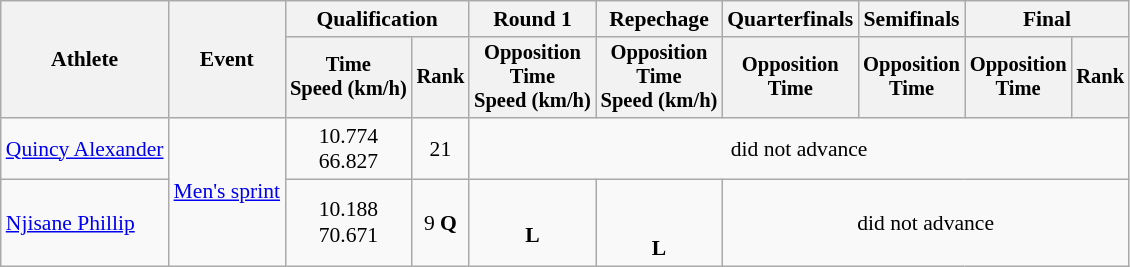<table class="wikitable" style="font-size:90%;">
<tr>
<th rowspan=2>Athlete</th>
<th rowspan=2>Event</th>
<th colspan=2>Qualification</th>
<th>Round 1</th>
<th>Repechage</th>
<th>Quarterfinals</th>
<th>Semifinals</th>
<th colspan=2>Final</th>
</tr>
<tr style="font-size:95%">
<th>Time<br>Speed (km/h)</th>
<th>Rank</th>
<th>Opposition<br>Time<br>Speed (km/h)</th>
<th>Opposition<br>Time<br>Speed (km/h)</th>
<th>Opposition<br>Time</th>
<th>Opposition<br>Time</th>
<th>Opposition<br>Time</th>
<th>Rank</th>
</tr>
<tr align=center>
<td align=left><a href='#'>Quincy Alexander</a></td>
<td align=left rowspan=2><a href='#'>Men's sprint</a></td>
<td>10.774<br>66.827</td>
<td>21</td>
<td colspan=6>did not advance</td>
</tr>
<tr align=center>
<td align=left><a href='#'>Njisane Phillip</a></td>
<td>10.188<br>70.671</td>
<td>9 <strong>Q</strong></td>
<td><br><strong>L</strong></td>
<td><br><br><strong>L</strong></td>
<td colspan=4>did not advance</td>
</tr>
</table>
